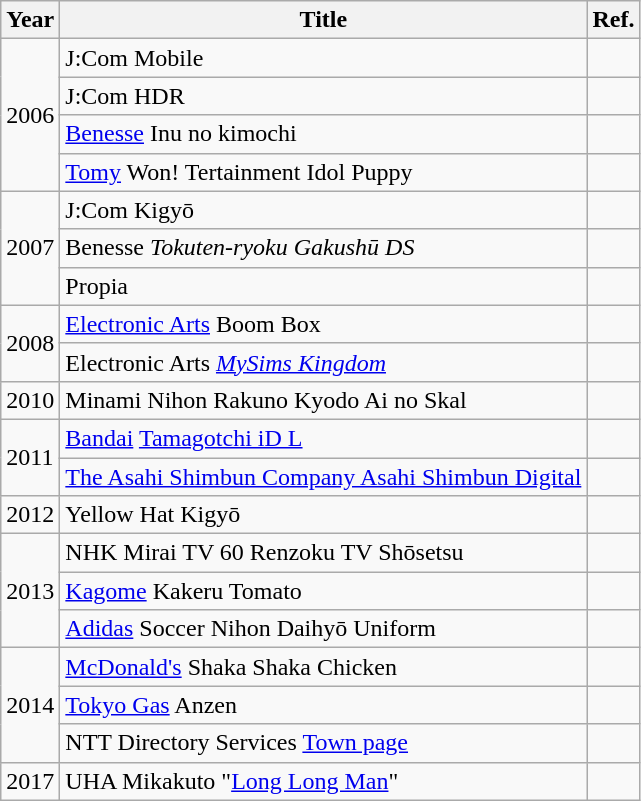<table class="wikitable">
<tr>
<th>Year</th>
<th>Title</th>
<th>Ref.</th>
</tr>
<tr>
<td rowspan="4">2006</td>
<td>J:Com Mobile</td>
<td></td>
</tr>
<tr>
<td>J:Com HDR</td>
<td></td>
</tr>
<tr>
<td><a href='#'>Benesse</a> Inu no kimochi</td>
<td></td>
</tr>
<tr>
<td><a href='#'>Tomy</a> Won! Tertainment Idol Puppy</td>
<td></td>
</tr>
<tr>
<td rowspan="3">2007</td>
<td>J:Com Kigyō</td>
<td></td>
</tr>
<tr>
<td>Benesse <em>Tokuten-ryoku Gakushū DS</em></td>
<td></td>
</tr>
<tr>
<td>Propia</td>
<td></td>
</tr>
<tr>
<td rowspan="2">2008</td>
<td><a href='#'>Electronic Arts</a> Boom Box</td>
<td></td>
</tr>
<tr>
<td>Electronic Arts <em><a href='#'>MySims Kingdom</a></em></td>
<td></td>
</tr>
<tr>
<td>2010</td>
<td>Minami Nihon Rakuno Kyodo Ai no Skal</td>
<td></td>
</tr>
<tr>
<td rowspan="2">2011</td>
<td><a href='#'>Bandai</a> <a href='#'>Tamagotchi iD L</a></td>
<td></td>
</tr>
<tr>
<td><a href='#'>The Asahi Shimbun Company Asahi Shimbun Digital</a></td>
<td></td>
</tr>
<tr>
<td>2012</td>
<td>Yellow Hat Kigyō</td>
<td></td>
</tr>
<tr>
<td rowspan="3">2013</td>
<td>NHK Mirai TV 60 Renzoku TV Shōsetsu</td>
<td></td>
</tr>
<tr>
<td><a href='#'>Kagome</a> Kakeru Tomato</td>
<td></td>
</tr>
<tr>
<td><a href='#'>Adidas</a> Soccer Nihon Daihyō Uniform</td>
<td></td>
</tr>
<tr>
<td rowspan="3">2014</td>
<td><a href='#'>McDonald's</a> Shaka Shaka Chicken</td>
<td></td>
</tr>
<tr>
<td><a href='#'>Tokyo Gas</a> Anzen</td>
<td></td>
</tr>
<tr>
<td>NTT Directory Services <a href='#'>Town page</a></td>
<td></td>
</tr>
<tr>
<td>2017</td>
<td>UHA Mikakuto "<a href='#'>Long Long Man</a>"</td>
<td></td>
</tr>
</table>
